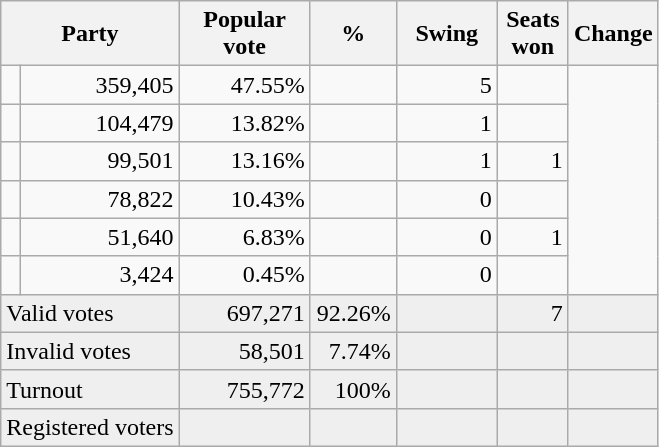<table class=wikitable style="text-align:right">
<tr>
<th colspan=2>Party</th>
<th width=80px>Popular vote</th>
<th width=50px>%</th>
<th width=60px>Swing</th>
<th width=40px>Seats<br>won</th>
<th width=45px>Change</th>
</tr>
<tr>
<td></td>
<td>359,405</td>
<td>47.55%</td>
<td></td>
<td>5</td>
<td></td>
</tr>
<tr>
<td></td>
<td>104,479</td>
<td>13.82%</td>
<td></td>
<td>1</td>
<td></td>
</tr>
<tr>
<td></td>
<td>99,501</td>
<td>13.16%</td>
<td></td>
<td>1</td>
<td> 1</td>
</tr>
<tr>
<td></td>
<td>78,822</td>
<td>10.43%</td>
<td></td>
<td>0</td>
<td></td>
</tr>
<tr>
<td></td>
<td>51,640</td>
<td>6.83%</td>
<td></td>
<td>0</td>
<td> 1</td>
</tr>
<tr>
<td></td>
<td>3,424</td>
<td>0.45%</td>
<td></td>
<td>0</td>
<td></td>
</tr>
<tr bgcolor=#efefef>
<td align=left colspan=2>Valid votes</td>
<td>697,271</td>
<td>92.26%</td>
<td></td>
<td>7</td>
<td></td>
</tr>
<tr bgcolor=#efefef>
<td align=left colspan=2>Invalid votes</td>
<td>58,501</td>
<td>7.74%</td>
<td></td>
<td></td>
<td></td>
</tr>
<tr bgcolor=#efefef>
<td align=left colspan=2>Turnout</td>
<td>755,772</td>
<td>100%</td>
<td></td>
<td></td>
<td></td>
</tr>
<tr bgcolor=#efefef>
<td align=left colspan=2>Registered voters</td>
<td></td>
<td></td>
<td></td>
<td></td>
<td></td>
</tr>
</table>
